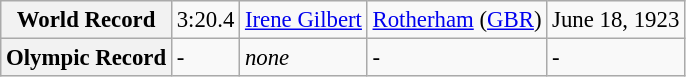<table class="wikitable" style="font-size:95%;">
<tr>
<th>World Record</th>
<td>3:20.4</td>
<td> <a href='#'>Irene Gilbert</a></td>
<td><a href='#'>Rotherham</a> (<a href='#'>GBR</a>)</td>
<td>June 18, 1923</td>
</tr>
<tr>
<th>Olympic Record</th>
<td>-</td>
<td><em>none</em></td>
<td>-</td>
<td>-</td>
</tr>
</table>
